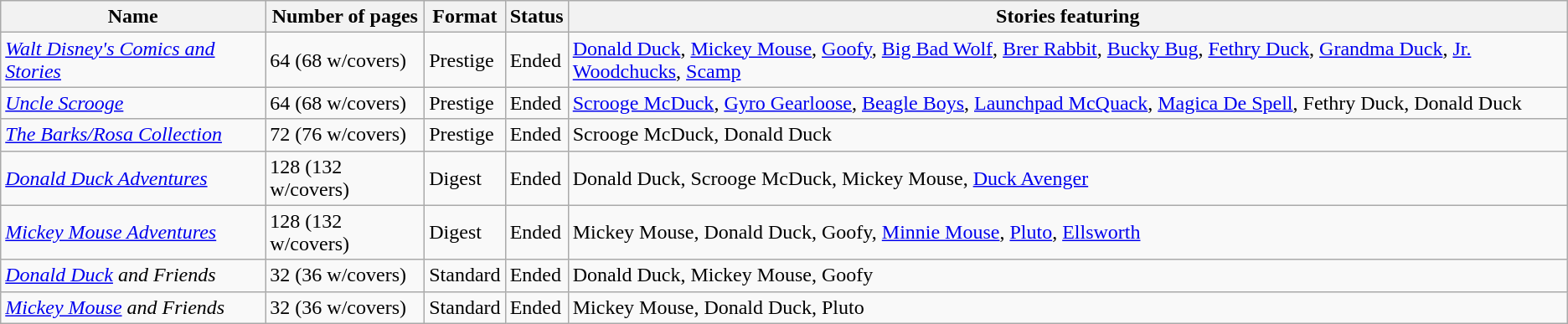<table class="wikitable">
<tr>
<th>Name</th>
<th>Number of pages</th>
<th>Format</th>
<th>Status</th>
<th>Stories featuring</th>
</tr>
<tr>
<td><em><a href='#'>Walt Disney's Comics and Stories</a></em></td>
<td>64 (68 w/covers)</td>
<td>Prestige</td>
<td>Ended</td>
<td><a href='#'>Donald Duck</a>, <a href='#'>Mickey Mouse</a>, <a href='#'>Goofy</a>, <a href='#'>Big Bad Wolf</a>, <a href='#'>Brer Rabbit</a>, <a href='#'>Bucky Bug</a>, <a href='#'>Fethry Duck</a>, <a href='#'>Grandma Duck</a>, <a href='#'>Jr. Woodchucks</a>, <a href='#'>Scamp</a></td>
</tr>
<tr>
<td><em><a href='#'>Uncle Scrooge</a></em></td>
<td>64 (68 w/covers)</td>
<td>Prestige</td>
<td>Ended</td>
<td><a href='#'>Scrooge McDuck</a>, <a href='#'>Gyro Gearloose</a>, <a href='#'>Beagle Boys</a>, <a href='#'>Launchpad McQuack</a>, <a href='#'>Magica De Spell</a>, Fethry Duck, Donald Duck</td>
</tr>
<tr>
<td><em><a href='#'>The Barks/Rosa Collection</a></em></td>
<td>72 (76 w/covers)</td>
<td>Prestige</td>
<td>Ended</td>
<td>Scrooge McDuck, Donald Duck</td>
</tr>
<tr>
<td><em><a href='#'>Donald Duck Adventures</a></em></td>
<td>128 (132 w/covers)</td>
<td>Digest</td>
<td>Ended</td>
<td>Donald Duck, Scrooge McDuck, Mickey Mouse, <a href='#'>Duck Avenger</a></td>
</tr>
<tr>
<td><em><a href='#'>Mickey Mouse Adventures</a></em></td>
<td>128 (132 w/covers)</td>
<td>Digest</td>
<td>Ended</td>
<td>Mickey Mouse, Donald Duck, Goofy, <a href='#'>Minnie Mouse</a>, <a href='#'>Pluto</a>, <a href='#'>Ellsworth</a></td>
</tr>
<tr>
<td><em><a href='#'>Donald Duck</a> and Friends</em></td>
<td>32 (36 w/covers)</td>
<td>Standard</td>
<td>Ended</td>
<td>Donald Duck, Mickey Mouse, Goofy</td>
</tr>
<tr>
<td><em><a href='#'>Mickey Mouse</a> and Friends</em></td>
<td>32 (36 w/covers)</td>
<td>Standard</td>
<td>Ended</td>
<td>Mickey Mouse, Donald Duck, Pluto</td>
</tr>
</table>
